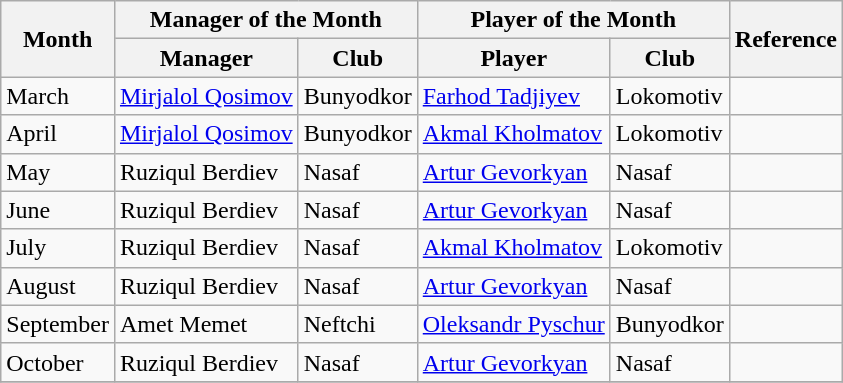<table class="wikitable">
<tr>
<th rowspan="2">Month</th>
<th colspan="2">Manager of the Month</th>
<th colspan="2">Player of the Month</th>
<th rowspan="2">Reference</th>
</tr>
<tr>
<th>Manager</th>
<th>Club</th>
<th>Player</th>
<th>Club</th>
</tr>
<tr>
<td>March</td>
<td> <a href='#'>Mirjalol Qosimov</a></td>
<td>Bunyodkor</td>
<td> <a href='#'>Farhod Tadjiyev</a></td>
<td>Lokomotiv</td>
<td align=center></td>
</tr>
<tr>
<td>April</td>
<td> <a href='#'>Mirjalol Qosimov</a></td>
<td>Bunyodkor</td>
<td> <a href='#'>Akmal Kholmatov</a></td>
<td>Lokomotiv</td>
<td align=center></td>
</tr>
<tr>
<td>May</td>
<td> Ruziqul Berdiev</td>
<td>Nasaf</td>
<td> <a href='#'>Artur Gevorkyan</a></td>
<td>Nasaf</td>
<td></td>
</tr>
<tr>
<td>June</td>
<td> Ruziqul Berdiev</td>
<td>Nasaf</td>
<td> <a href='#'>Artur Gevorkyan</a></td>
<td>Nasaf</td>
<td></td>
</tr>
<tr>
<td>July</td>
<td> Ruziqul Berdiev</td>
<td>Nasaf</td>
<td> <a href='#'>Akmal Kholmatov</a></td>
<td>Lokomotiv</td>
<td></td>
</tr>
<tr>
<td>August</td>
<td> Ruziqul Berdiev</td>
<td>Nasaf</td>
<td> <a href='#'>Artur Gevorkyan</a></td>
<td>Nasaf</td>
<td></td>
</tr>
<tr>
<td>September</td>
<td> Amet Memet</td>
<td>Neftchi</td>
<td> <a href='#'>Oleksandr Pyschur</a></td>
<td>Bunyodkor</td>
<td></td>
</tr>
<tr>
<td>October</td>
<td> Ruziqul Berdiev</td>
<td>Nasaf</td>
<td> <a href='#'>Artur Gevorkyan</a></td>
<td>Nasaf</td>
<td></td>
</tr>
<tr>
</tr>
</table>
